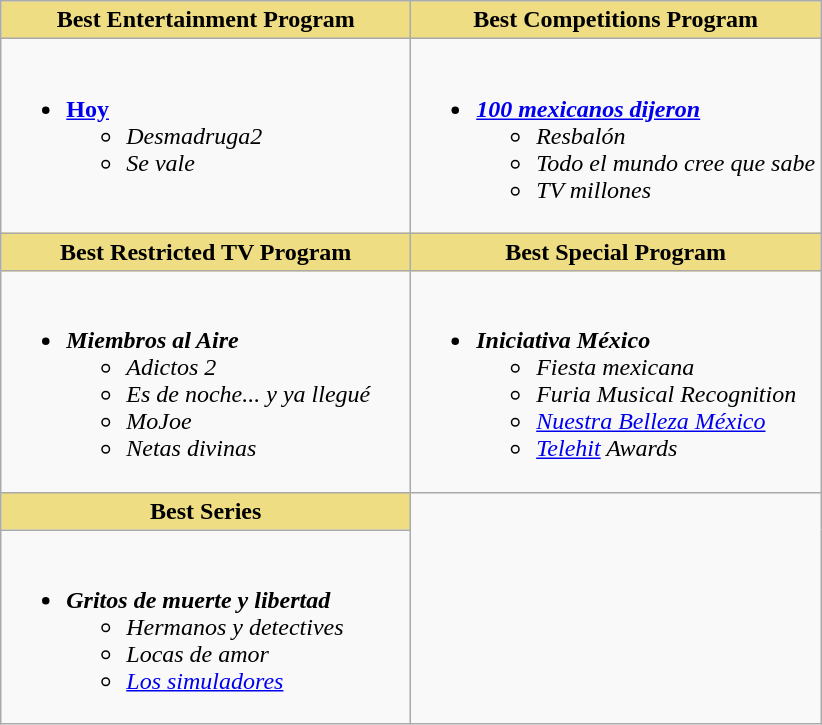<table class="wikitable">
<tr>
<th style="background:#EEDD82; width:50%">Best Entertainment Program</th>
<th style="background:#EEDD82; width:50%">Best Competitions Program</th>
</tr>
<tr>
<td valign="top"><br><ul><li><strong><a href='#'>Hoy</a></strong><ul><li><em>Desmadruga2</em></li><li><em>Se vale</em></li></ul></li></ul></td>
<td valign="top"><br><ul><li><strong><em><a href='#'>100 mexicanos dijeron</a></em></strong><ul><li><em>Resbalón</em></li><li><em>Todo el mundo cree que sabe</em></li><li><em>TV millones</em></li></ul></li></ul></td>
</tr>
<tr>
<th style="background:#EEDD82; width:50%">Best Restricted TV Program</th>
<th style="background:#EEDD82; width:50%">Best Special Program</th>
</tr>
<tr>
<td valign="top"><br><ul><li><strong><em>Miembros al Aire</em></strong><ul><li><em>Adictos 2</em></li><li><em>Es de noche... y ya llegué</em></li><li><em>MoJoe</em></li><li><em>Netas divinas</em></li></ul></li></ul></td>
<td valign="top"><br><ul><li><strong><em>Iniciativa México</em></strong><ul><li><em>Fiesta mexicana</em></li><li><em>Furia Musical Recognition</em></li><li><em><a href='#'>Nuestra Belleza México</a></em></li><li><em><a href='#'>Telehit</a> Awards</em></li></ul></li></ul></td>
</tr>
<tr>
<th style="background:#EEDD82; width:50%">Best Series</th>
</tr>
<tr>
<td valign="top"><br><ul><li><strong><em>Gritos de muerte y libertad</em></strong><ul><li><em>Hermanos y detectives</em></li><li><em>Locas de amor</em></li><li><em><a href='#'>Los simuladores</a></em></li></ul></li></ul></td>
</tr>
</table>
